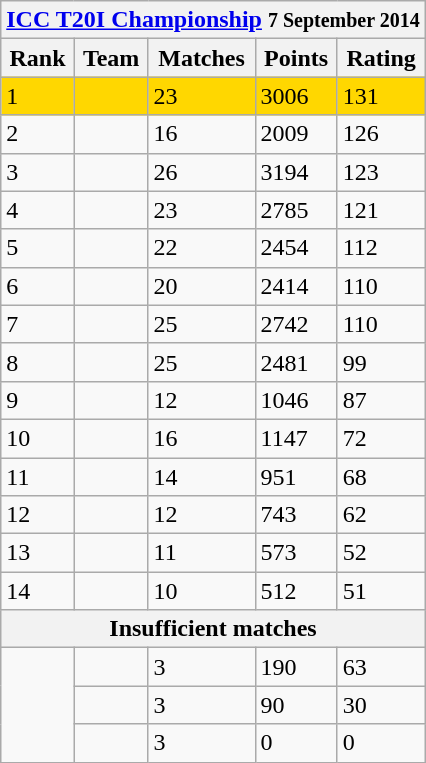<table class="wikitable">
<tr>
<th colspan="5"><a href='#'>ICC T20I Championship</a> <small>7 September 2014</small></th>
</tr>
<tr>
<th>Rank</th>
<th>Team</th>
<th>Matches</th>
<th>Points</th>
<th>Rating</th>
</tr>
<tr style="background:gold">
<td>1</td>
<td style="text-align:left"></td>
<td>23</td>
<td>3006</td>
<td>131</td>
</tr>
<tr>
<td>2</td>
<td style="text-align:left"></td>
<td>16</td>
<td>2009</td>
<td>126</td>
</tr>
<tr>
<td>3</td>
<td style="text-align:left"></td>
<td>26</td>
<td>3194</td>
<td>123</td>
</tr>
<tr>
<td>4</td>
<td style="text-align:left"></td>
<td>23</td>
<td>2785</td>
<td>121</td>
</tr>
<tr>
<td>5</td>
<td style="text-align:left"></td>
<td>22</td>
<td>2454</td>
<td>112</td>
</tr>
<tr>
<td>6</td>
<td style="text-align:left"></td>
<td>20</td>
<td>2414</td>
<td>110</td>
</tr>
<tr>
<td>7</td>
<td style="text-align:left"></td>
<td>25</td>
<td>2742</td>
<td>110</td>
</tr>
<tr>
<td>8</td>
<td style="text-align:left"></td>
<td>25</td>
<td>2481</td>
<td>99</td>
</tr>
<tr>
<td>9</td>
<td style="text-align:left"></td>
<td>12</td>
<td>1046</td>
<td>87</td>
</tr>
<tr>
<td>10</td>
<td style="text-align:left"></td>
<td>16</td>
<td>1147</td>
<td>72</td>
</tr>
<tr>
<td>11</td>
<td style="text-align:left"></td>
<td>14</td>
<td>951</td>
<td>68</td>
</tr>
<tr>
<td>12</td>
<td style="text-align:left"></td>
<td>12</td>
<td>743</td>
<td>62</td>
</tr>
<tr>
<td>13</td>
<td style="text-align:left"></td>
<td>11</td>
<td>573</td>
<td>52</td>
</tr>
<tr>
<td>14</td>
<td style="text-align:left"></td>
<td>10</td>
<td>512</td>
<td>51</td>
</tr>
<tr>
<th colspan=5>Insufficient matches</th>
</tr>
<tr>
<td rowspan=3></td>
<td></td>
<td>3</td>
<td>190</td>
<td>63</td>
</tr>
<tr>
<td></td>
<td>3</td>
<td>90</td>
<td>30</td>
</tr>
<tr>
<td></td>
<td>3</td>
<td>0</td>
<td>0</td>
</tr>
</table>
